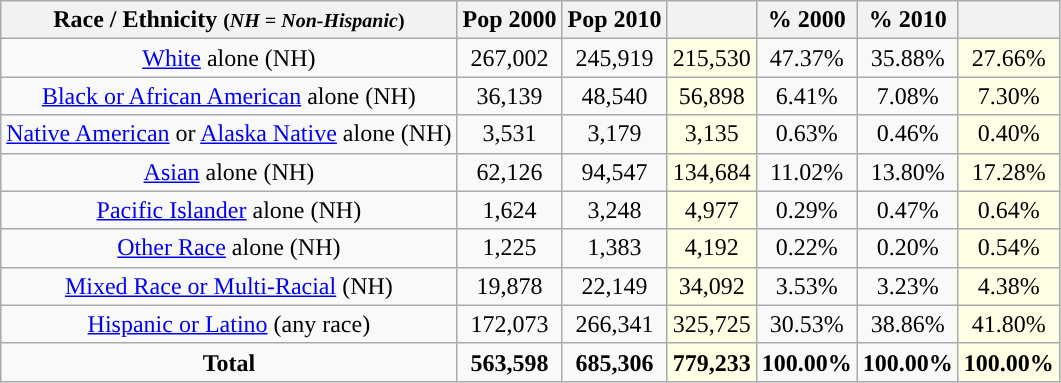<table class="wikitable" style="text-align:center;">
<tr>
<th>Race / Ethnicity <small>(<em>NH = Non-Hispanic</em>)</small></th>
<th>Pop 2000</th>
<th>Pop 2010</th>
<th></th>
<th>% 2000</th>
<th>% 2010</th>
<th></th>
</tr>
<tr>
<td><a href='#'>White</a> alone (NH)</td>
<td>267,002</td>
<td>245,919</td>
<td style='background: #ffffe6;'>215,530</td>
<td>47.37%</td>
<td>35.88%</td>
<td style='background: #ffffe6;'>27.66%</td>
</tr>
<tr>
<td><a href='#'>Black or African American</a> alone (NH)</td>
<td>36,139</td>
<td>48,540</td>
<td style='background: #ffffe6;'>56,898</td>
<td>6.41%</td>
<td>7.08%</td>
<td style='background: #ffffe6;'>7.30%</td>
</tr>
<tr>
<td><a href='#'>Native American</a> or <a href='#'>Alaska Native</a> alone (NH)</td>
<td>3,531</td>
<td>3,179</td>
<td style='background: #ffffe6;'>3,135</td>
<td>0.63%</td>
<td>0.46%</td>
<td style='background: #ffffe6;'>0.40%</td>
</tr>
<tr>
<td><a href='#'>Asian</a> alone (NH)</td>
<td>62,126</td>
<td>94,547</td>
<td style='background: #ffffe6;'>134,684</td>
<td>11.02%</td>
<td>13.80%</td>
<td style='background: #ffffe6;'>17.28%</td>
</tr>
<tr>
<td><a href='#'>Pacific Islander</a> alone (NH)</td>
<td>1,624</td>
<td>3,248</td>
<td style='background: #ffffe6;'>4,977</td>
<td>0.29%</td>
<td>0.47%</td>
<td style='background: #ffffe6;'>0.64%</td>
</tr>
<tr>
<td><a href='#'>Other Race</a> alone (NH)</td>
<td>1,225</td>
<td>1,383</td>
<td style='background: #ffffe6;'>4,192</td>
<td>0.22%</td>
<td>0.20%</td>
<td style='background: #ffffe6;'>0.54%</td>
</tr>
<tr>
<td><a href='#'>Mixed Race or Multi-Racial</a> (NH)</td>
<td>19,878</td>
<td>22,149</td>
<td style='background: #ffffe6;'>34,092</td>
<td>3.53%</td>
<td>3.23%</td>
<td style='background: #ffffe6;'>4.38%</td>
</tr>
<tr>
<td><a href='#'>Hispanic or Latino</a> (any race)</td>
<td>172,073</td>
<td>266,341</td>
<td style='background: #ffffe6;'>325,725</td>
<td>30.53%</td>
<td>38.86%</td>
<td style='background: #ffffe6;'>41.80%</td>
</tr>
<tr>
<td><strong>Total</strong></td>
<td><strong>563,598</strong></td>
<td><strong>685,306</strong></td>
<td style='background: #ffffe6;'><strong>779,233</strong></td>
<td><strong>100.00%</strong></td>
<td><strong>100.00%</strong></td>
<td style='background: #ffffe6;'><strong>100.00%</strong></td>
</tr>
</table>
